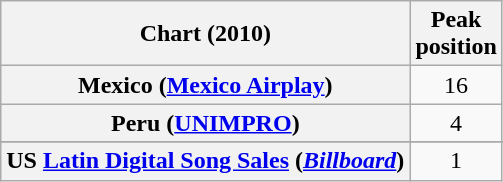<table class="wikitable sortable plainrowheaders">
<tr>
<th scope="col">Chart (2010)</th>
<th scope="col">Peak<br>position</th>
</tr>
<tr>
<th scope="row">Mexico (<a href='#'>Mexico Airplay</a>)</th>
<td align="center">16</td>
</tr>
<tr>
<th scope="row">Peru (<a href='#'>UNIMPRO</a>)</th>
<td style="text-align:center;">4</td>
</tr>
<tr>
</tr>
<tr>
</tr>
<tr>
</tr>
<tr>
<th scope="row">US <a href='#'>Latin Digital Song Sales</a> (<em><a href='#'>Billboard</a></em>)</th>
<td align="center">1</td>
</tr>
</table>
